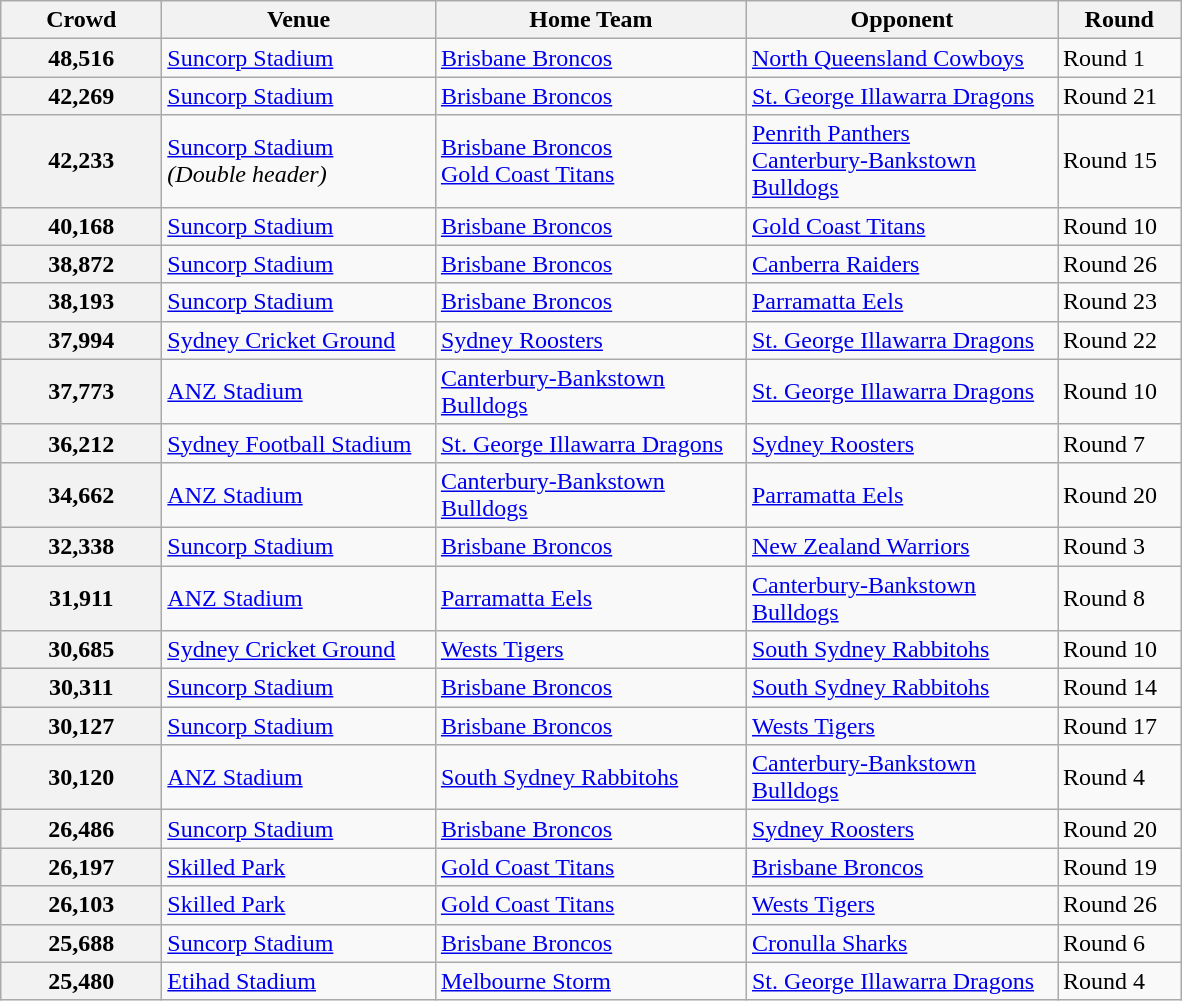<table class="wikitable" style="text-align:left;">
<tr>
<th width=100>Crowd</th>
<th width=175>Venue</th>
<th width=200>Home Team</th>
<th width=200>Opponent</th>
<th width=75>Round</th>
</tr>
<tr>
<th>48,516</th>
<td><a href='#'>Suncorp Stadium</a></td>
<td><a href='#'>Brisbane Broncos</a></td>
<td><a href='#'>North Queensland Cowboys</a></td>
<td>Round 1</td>
</tr>
<tr>
<th>42,269</th>
<td><a href='#'>Suncorp Stadium</a></td>
<td><a href='#'>Brisbane Broncos</a></td>
<td><a href='#'>St. George Illawarra Dragons</a></td>
<td>Round 21</td>
</tr>
<tr>
<th>42,233</th>
<td><a href='#'>Suncorp Stadium</a><br><em>(Double header)</em></td>
<td><a href='#'>Brisbane Broncos</a><br><a href='#'>Gold Coast Titans</a></td>
<td><a href='#'>Penrith Panthers</a><br><a href='#'>Canterbury-Bankstown Bulldogs</a></td>
<td>Round 15</td>
</tr>
<tr>
<th>40,168</th>
<td><a href='#'>Suncorp Stadium</a></td>
<td><a href='#'>Brisbane Broncos</a></td>
<td><a href='#'>Gold Coast Titans</a></td>
<td>Round 10</td>
</tr>
<tr>
<th>38,872</th>
<td><a href='#'>Suncorp Stadium</a></td>
<td><a href='#'>Brisbane Broncos</a></td>
<td><a href='#'>Canberra Raiders</a></td>
<td>Round 26</td>
</tr>
<tr>
<th>38,193</th>
<td><a href='#'>Suncorp Stadium</a></td>
<td><a href='#'>Brisbane Broncos</a></td>
<td><a href='#'>Parramatta Eels</a></td>
<td>Round 23</td>
</tr>
<tr>
<th>37,994</th>
<td><a href='#'>Sydney Cricket Ground</a></td>
<td><a href='#'>Sydney Roosters</a></td>
<td><a href='#'>St. George Illawarra Dragons</a></td>
<td>Round 22</td>
</tr>
<tr>
<th>37,773</th>
<td><a href='#'>ANZ Stadium</a></td>
<td><a href='#'>Canterbury-Bankstown Bulldogs</a></td>
<td><a href='#'>St. George Illawarra Dragons</a></td>
<td>Round 10</td>
</tr>
<tr>
<th>36,212</th>
<td><a href='#'>Sydney Football Stadium</a></td>
<td><a href='#'>St. George Illawarra Dragons</a></td>
<td><a href='#'>Sydney Roosters</a></td>
<td>Round 7</td>
</tr>
<tr>
<th>34,662</th>
<td><a href='#'>ANZ Stadium</a></td>
<td><a href='#'>Canterbury-Bankstown Bulldogs</a></td>
<td><a href='#'>Parramatta Eels</a></td>
<td>Round 20</td>
</tr>
<tr>
<th>32,338</th>
<td><a href='#'>Suncorp Stadium</a></td>
<td><a href='#'>Brisbane Broncos</a></td>
<td><a href='#'>New Zealand Warriors</a></td>
<td>Round 3</td>
</tr>
<tr>
<th>31,911</th>
<td><a href='#'>ANZ Stadium</a></td>
<td><a href='#'>Parramatta Eels</a></td>
<td><a href='#'>Canterbury-Bankstown Bulldogs</a></td>
<td>Round 8</td>
</tr>
<tr>
<th>30,685</th>
<td><a href='#'>Sydney Cricket Ground</a></td>
<td><a href='#'>Wests Tigers</a></td>
<td><a href='#'>South Sydney Rabbitohs</a></td>
<td>Round 10</td>
</tr>
<tr>
<th>30,311</th>
<td><a href='#'>Suncorp Stadium</a></td>
<td><a href='#'>Brisbane Broncos</a></td>
<td><a href='#'>South Sydney Rabbitohs</a></td>
<td>Round 14</td>
</tr>
<tr>
<th>30,127</th>
<td><a href='#'>Suncorp Stadium</a></td>
<td><a href='#'>Brisbane Broncos</a></td>
<td><a href='#'>Wests Tigers</a></td>
<td>Round 17</td>
</tr>
<tr>
<th>30,120</th>
<td><a href='#'>ANZ Stadium</a></td>
<td><a href='#'>South Sydney Rabbitohs</a></td>
<td><a href='#'>Canterbury-Bankstown Bulldogs</a></td>
<td>Round 4</td>
</tr>
<tr>
<th>26,486</th>
<td><a href='#'>Suncorp Stadium</a></td>
<td><a href='#'>Brisbane Broncos</a></td>
<td><a href='#'>Sydney Roosters</a></td>
<td>Round 20</td>
</tr>
<tr>
<th>26,197</th>
<td><a href='#'>Skilled Park</a></td>
<td><a href='#'>Gold Coast Titans</a></td>
<td><a href='#'>Brisbane Broncos</a></td>
<td>Round 19</td>
</tr>
<tr>
<th>26,103</th>
<td><a href='#'>Skilled Park</a></td>
<td><a href='#'>Gold Coast Titans</a></td>
<td><a href='#'>Wests Tigers</a></td>
<td>Round 26</td>
</tr>
<tr>
<th>25,688</th>
<td><a href='#'>Suncorp Stadium</a></td>
<td><a href='#'>Brisbane Broncos</a></td>
<td><a href='#'>Cronulla Sharks</a></td>
<td>Round 6</td>
</tr>
<tr>
<th>25,480</th>
<td><a href='#'>Etihad Stadium</a></td>
<td><a href='#'>Melbourne Storm</a></td>
<td><a href='#'>St. George Illawarra Dragons</a></td>
<td>Round 4</td>
</tr>
</table>
